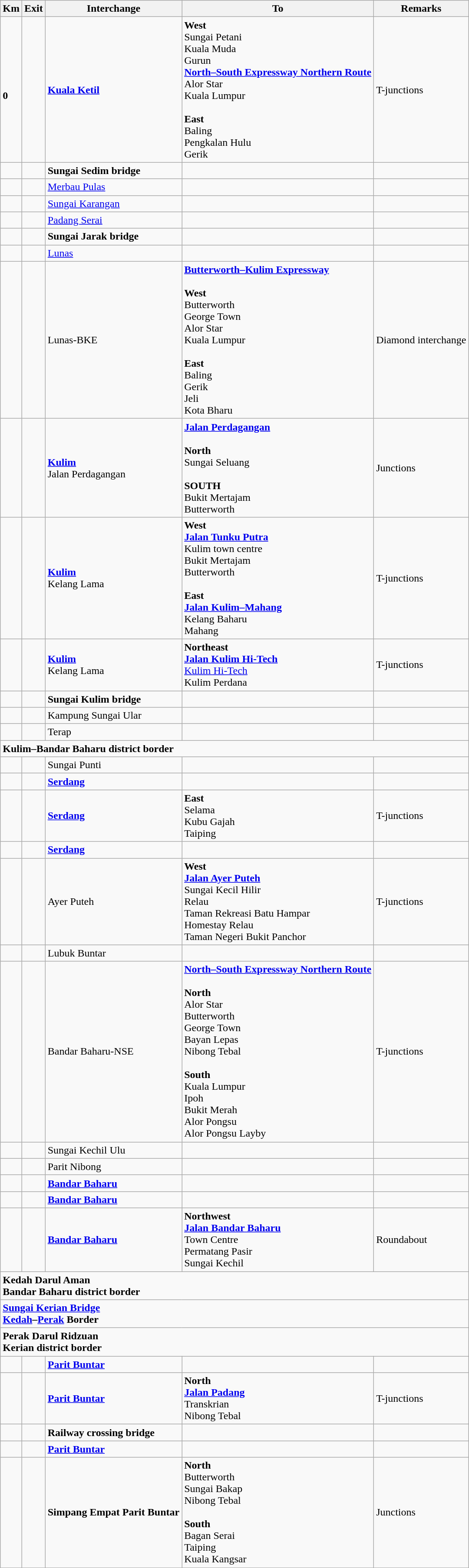<table class="wikitable">
<tr>
<th>Km</th>
<th>Exit</th>
<th>Interchange</th>
<th>To</th>
<th>Remarks</th>
</tr>
<tr>
<td><br><strong>0</strong></td>
<td></td>
<td><strong><a href='#'>Kuala Ketil</a></strong></td>
<td><strong>West</strong><br> Sungai Petani<br> Kuala Muda<br> Gurun<br>  <strong><a href='#'>North–South Expressway Northern Route</a></strong><br>Alor Star<br>Kuala Lumpur<br><br><strong>East</strong><br> Baling<br> Pengkalan Hulu<br> Gerik</td>
<td>T-junctions</td>
</tr>
<tr>
<td></td>
<td></td>
<td><strong>Sungai Sedim bridge</strong></td>
<td></td>
<td></td>
</tr>
<tr>
<td></td>
<td></td>
<td><a href='#'>Merbau Pulas</a></td>
<td></td>
<td></td>
</tr>
<tr>
<td></td>
<td></td>
<td><a href='#'>Sungai Karangan</a></td>
<td></td>
<td></td>
</tr>
<tr>
<td></td>
<td></td>
<td><a href='#'>Padang Serai</a></td>
<td></td>
<td></td>
</tr>
<tr>
<td></td>
<td></td>
<td><strong>Sungai Jarak bridge</strong></td>
<td></td>
<td></td>
</tr>
<tr>
<td></td>
<td></td>
<td><a href='#'>Lunas</a></td>
<td></td>
<td></td>
</tr>
<tr>
<td></td>
<td></td>
<td>Lunas-BKE</td>
<td>   <strong><a href='#'>Butterworth–Kulim Expressway</a></strong><br><br><strong>West</strong><br>   Butterworth<br> George Town<br>  Alor Star<br>  Kuala Lumpur<br><br><strong>East</strong><br> Baling<br>  Gerik<br>  Jeli<br>  Kota Bharu</td>
<td>Diamond interchange</td>
</tr>
<tr>
<td></td>
<td></td>
<td><strong><a href='#'>Kulim</a></strong><br>Jalan Perdagangan</td>
<td> <strong><a href='#'>Jalan Perdagangan</a></strong><br><br><strong>North</strong><br>Sungai Seluang<br><br><strong>SOUTH</strong><br> Bukit Mertajam<br> Butterworth</td>
<td>Junctions</td>
</tr>
<tr>
<td></td>
<td></td>
<td><strong><a href='#'>Kulim</a></strong><br>Kelang Lama</td>
<td><strong>West</strong><br> <strong><a href='#'>Jalan Tunku Putra</a></strong><br> Kulim town centre<br> Bukit Mertajam<br> Butterworth<br><br><strong>East</strong><br> <strong><a href='#'>Jalan Kulim–Mahang</a></strong><br>Kelang Baharu<br>Mahang</td>
<td>T-junctions</td>
</tr>
<tr>
<td></td>
<td></td>
<td><strong><a href='#'>Kulim</a></strong><br>Kelang Lama</td>
<td><strong>Northeast</strong><br> <strong><a href='#'>Jalan Kulim Hi-Tech</a></strong><br><a href='#'>Kulim Hi-Tech</a><br>Kulim Perdana</td>
<td>T-junctions</td>
</tr>
<tr>
<td></td>
<td></td>
<td><strong>Sungai Kulim bridge</strong></td>
<td></td>
<td></td>
</tr>
<tr>
<td></td>
<td></td>
<td>Kampung Sungai Ular</td>
<td></td>
<td></td>
</tr>
<tr>
<td></td>
<td></td>
<td>Terap</td>
<td></td>
<td></td>
</tr>
<tr>
<td style="width:600px" colspan="6" style="text-align:center; background:blue;"><strong><span>Kulim–Bandar Baharu district border</span></strong></td>
</tr>
<tr>
<td></td>
<td></td>
<td>Sungai Punti</td>
<td></td>
<td></td>
</tr>
<tr>
<td></td>
<td></td>
<td><strong><a href='#'>Serdang</a></strong></td>
<td></td>
<td></td>
</tr>
<tr>
<td></td>
<td></td>
<td><strong><a href='#'>Serdang</a></strong></td>
<td><strong>East</strong><br> Selama<br> Kubu Gajah<br> Taiping</td>
<td>T-junctions</td>
</tr>
<tr>
<td></td>
<td></td>
<td><strong><a href='#'>Serdang</a></strong></td>
<td></td>
<td></td>
</tr>
<tr>
<td></td>
<td></td>
<td>Ayer Puteh</td>
<td><strong>West</strong><br> <strong><a href='#'>Jalan Ayer Puteh</a></strong><br>Sungai Kecil Hilir<br>Relau<br> Taman Rekreasi Batu Hampar <br>Homestay Relau<br>Taman Negeri Bukit Panchor</td>
<td>T-junctions</td>
</tr>
<tr>
<td></td>
<td></td>
<td>Lubuk Buntar</td>
<td></td>
<td></td>
</tr>
<tr>
<td></td>
<td></td>
<td>Bandar Baharu-NSE</td>
<td>  <strong><a href='#'>North–South Expressway Northern Route</a></strong><br><br><strong>North</strong><br>Alor Star<br>Butterworth<br>George Town<br>Bayan Lepas<br>Nibong Tebal<br><br><strong>South </strong><br>Kuala Lumpur<br>Ipoh<br>Bukit Merah<br>Alor Pongsu<br> Alor Pongsu Layby</td>
<td>T-junctions</td>
</tr>
<tr>
<td></td>
<td></td>
<td>Sungai Kechil Ulu</td>
<td></td>
<td></td>
</tr>
<tr>
<td></td>
<td></td>
<td>Parit Nibong</td>
<td></td>
<td></td>
</tr>
<tr>
<td></td>
<td></td>
<td><strong><a href='#'>Bandar Baharu</a></strong></td>
<td></td>
<td></td>
</tr>
<tr>
<td></td>
<td></td>
<td><strong><a href='#'>Bandar Baharu</a></strong></td>
<td></td>
<td></td>
</tr>
<tr>
<td></td>
<td></td>
<td><strong><a href='#'>Bandar Baharu</a></strong></td>
<td><strong>Northwest</strong><br> <strong><a href='#'>Jalan Bandar Baharu</a></strong><br>Town Centre<br>Permatang Pasir<br>Sungai Kechil</td>
<td>Roundabout</td>
</tr>
<tr>
<td style="width:600px" colspan="6" style="text-align:center; background:blue;"><strong><span>Kedah Darul Aman<br>Bandar Baharu district border</span></strong></td>
</tr>
<tr>
<td style="width:600px" colspan="6" style="text-align:center; background:yellow;"><strong><span><a href='#'>Sungai Kerian Bridge</a><br><a href='#'>Kedah</a>–<a href='#'>Perak</a> Border</span></strong></td>
</tr>
<tr>
<td style="width:600px" colspan="6" style="text-align:center; background:blue;"><strong><span>Perak Darul Ridzuan<br>Kerian district border</span></strong></td>
</tr>
<tr>
<td></td>
<td></td>
<td><strong><a href='#'>Parit Buntar</a></strong></td>
<td></td>
<td></td>
</tr>
<tr>
<td></td>
<td></td>
<td><strong><a href='#'>Parit Buntar</a></strong></td>
<td><strong>North</strong><br> <strong><a href='#'>Jalan Padang</a></strong><br>Transkrian<br>Nibong Tebal</td>
<td>T-junctions</td>
</tr>
<tr>
<td></td>
<td></td>
<td><strong>Railway crossing bridge</strong></td>
<td></td>
<td></td>
</tr>
<tr>
<td></td>
<td></td>
<td><strong><a href='#'>Parit Buntar</a></strong></td>
<td></td>
<td></td>
</tr>
<tr>
<td></td>
<td></td>
<td><strong>Simpang Empat Parit Buntar</strong></td>
<td><strong>North</strong><br> Butterworth<br> Sungai Bakap<br> Nibong Tebal<br><br><strong>South</strong><br> Bagan Serai<br> Taiping<br> Kuala Kangsar</td>
<td>Junctions</td>
</tr>
<tr>
</tr>
</table>
